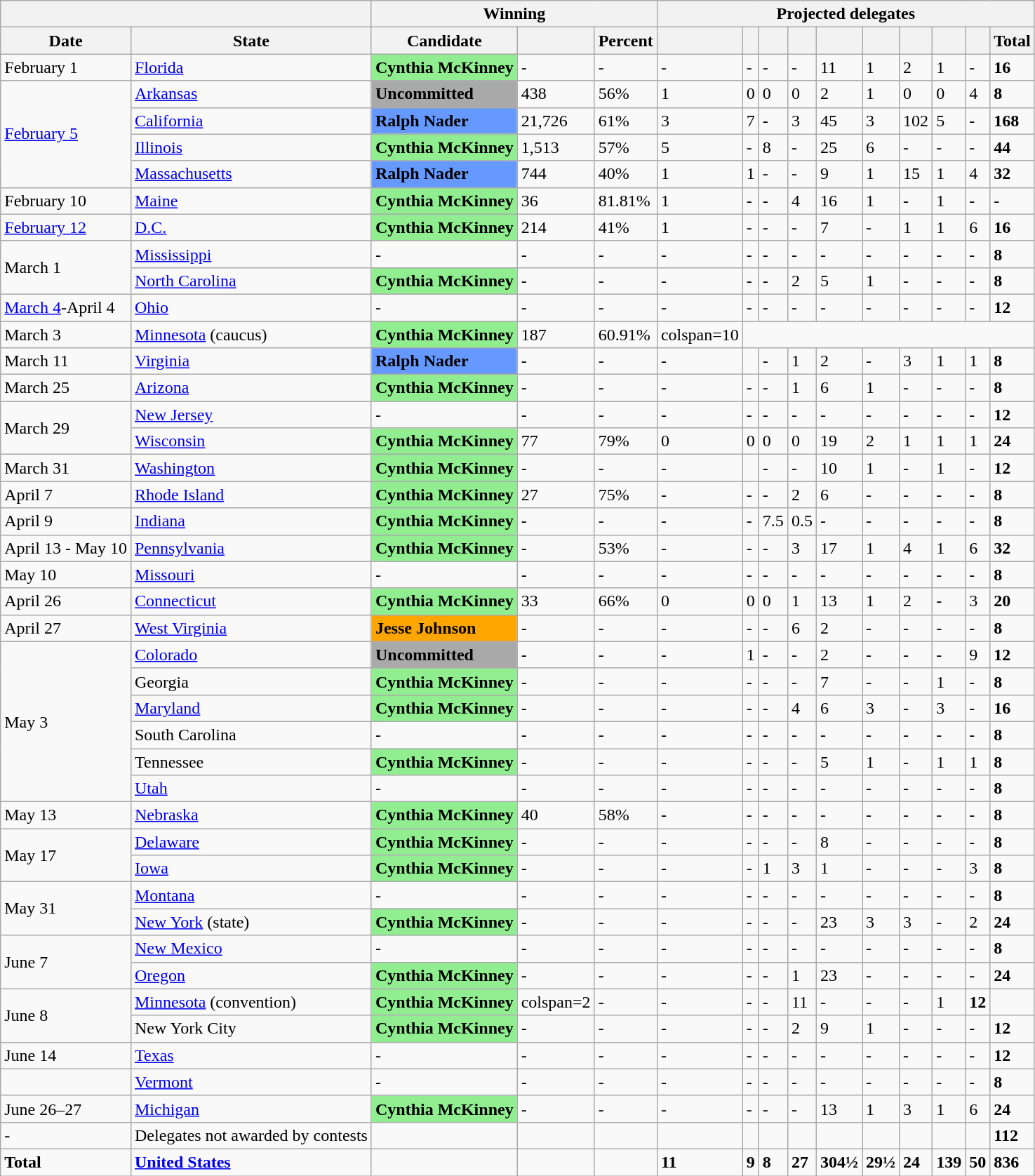<table class="wikitable">
<tr>
<th colspan="2"></th>
<th colspan="3">Winning</th>
<th colspan="10">Projected delegates</th>
</tr>
<tr>
<th>Date</th>
<th>State</th>
<th>Candidate</th>
<th></th>
<th>Percent</th>
<th></th>
<th></th>
<th></th>
<th></th>
<th></th>
<th></th>
<th></th>
<th></th>
<th></th>
<th>Total</th>
</tr>
<tr>
<td>February 1</td>
<td><a href='#'>Florida</a></td>
<td style= "background:lightgreen;"><strong>Cynthia McKinney</strong></td>
<td>-</td>
<td>-</td>
<td>-</td>
<td>-</td>
<td>-</td>
<td>-</td>
<td>11</td>
<td>1</td>
<td>2</td>
<td>1</td>
<td>-</td>
<td><strong>16</strong></td>
</tr>
<tr>
<td rowspan= 4><a href='#'>February 5</a></td>
<td><a href='#'>Arkansas</a></td>
<td style= "background:#a9a9a9;"><strong>Uncommitted</strong></td>
<td>438</td>
<td>56%</td>
<td>1</td>
<td>0</td>
<td>0</td>
<td>0</td>
<td>2</td>
<td>1</td>
<td>0</td>
<td>0</td>
<td>4</td>
<td><strong>8</strong></td>
</tr>
<tr>
<td><a href='#'>California</a></td>
<td style= "background:#69f;"><strong>Ralph Nader</strong></td>
<td>21,726</td>
<td>61%</td>
<td>3</td>
<td>7</td>
<td>-</td>
<td>3</td>
<td>45</td>
<td>3</td>
<td>102</td>
<td>5</td>
<td>-</td>
<td><strong>168</strong></td>
</tr>
<tr>
<td><a href='#'>Illinois</a></td>
<td style= "background:lightgreen;"><strong>Cynthia McKinney</strong></td>
<td>1,513</td>
<td>57%</td>
<td>5</td>
<td>-</td>
<td>8</td>
<td>-</td>
<td>25</td>
<td>6</td>
<td>-</td>
<td>-</td>
<td>-</td>
<td><strong>44</strong></td>
</tr>
<tr>
<td><a href='#'>Massachusetts</a></td>
<td style= "background:#69f;"><strong>Ralph Nader</strong></td>
<td>744</td>
<td>40%</td>
<td>1</td>
<td>1</td>
<td>-</td>
<td>-</td>
<td>9</td>
<td>1</td>
<td>15</td>
<td>1</td>
<td>4</td>
<td><strong>32</strong></td>
</tr>
<tr>
<td>February 10</td>
<td><a href='#'>Maine</a></td>
<td style= "background:lightgreen;"><strong>Cynthia McKinney</strong></td>
<td>36</td>
<td>81.81%</td>
<td>1</td>
<td>-</td>
<td>-</td>
<td>4</td>
<td>16</td>
<td>1</td>
<td>-</td>
<td>1</td>
<td>-</td>
<td>-</td>
</tr>
<tr>
<td><a href='#'>February 12</a></td>
<td><a href='#'>D.C.</a></td>
<td style= "background:lightgreen;"><strong>Cynthia McKinney</strong></td>
<td>214</td>
<td>41%</td>
<td>1</td>
<td>-</td>
<td>-</td>
<td>-</td>
<td>7</td>
<td>-</td>
<td>1</td>
<td>1</td>
<td>6</td>
<td><strong>16</strong></td>
</tr>
<tr>
<td rowspan=2>March 1</td>
<td><a href='#'>Mississippi</a></td>
<td>-</td>
<td>-</td>
<td>-</td>
<td>-</td>
<td>-</td>
<td>-</td>
<td>-</td>
<td>-</td>
<td>-</td>
<td>-</td>
<td>-</td>
<td>-</td>
<td><strong>8</strong></td>
</tr>
<tr>
<td><a href='#'>North Carolina</a></td>
<td style="background:lightgreen"><strong>Cynthia McKinney</strong></td>
<td>-</td>
<td>-</td>
<td>-</td>
<td>-</td>
<td>-</td>
<td>2</td>
<td>5</td>
<td>1</td>
<td>-</td>
<td>-</td>
<td>-</td>
<td><strong>8</strong></td>
</tr>
<tr>
<td><a href='#'>March 4</a>-April 4</td>
<td><a href='#'>Ohio</a></td>
<td>-</td>
<td>-</td>
<td>-</td>
<td>-</td>
<td>-</td>
<td>-</td>
<td>-</td>
<td>-</td>
<td>-</td>
<td>-</td>
<td>-</td>
<td>-</td>
<td><strong>12</strong></td>
</tr>
<tr>
<td>March 3</td>
<td><a href='#'>Minnesota</a> (caucus)</td>
<td style= "background:lightgreen;"><strong>Cynthia McKinney</strong></td>
<td>187</td>
<td>60.91%</td>
<td>colspan=10 </td>
</tr>
<tr>
<td>March 11</td>
<td><a href='#'>Virginia</a></td>
<td style="background:#69f"><strong>Ralph Nader</strong></td>
<td>-</td>
<td>-</td>
<td>-</td>
<td></td>
<td>-</td>
<td>1</td>
<td>2</td>
<td>-</td>
<td>3</td>
<td>1</td>
<td>1</td>
<td><strong>8</strong></td>
</tr>
<tr>
<td>March 25</td>
<td><a href='#'>Arizona</a></td>
<td style="background:lightgreen;"><strong>Cynthia McKinney</strong></td>
<td>-</td>
<td>-</td>
<td>-</td>
<td>-</td>
<td>-</td>
<td>1</td>
<td>6</td>
<td>1</td>
<td>-</td>
<td>-</td>
<td>-</td>
<td><strong>8</strong></td>
</tr>
<tr>
<td rowspan=2>March 29</td>
<td><a href='#'>New Jersey</a></td>
<td>-</td>
<td>-</td>
<td>-</td>
<td>-</td>
<td>-</td>
<td>-</td>
<td>-</td>
<td>-</td>
<td>-</td>
<td>-</td>
<td>-</td>
<td>-</td>
<td><strong>12</strong></td>
</tr>
<tr>
<td><a href='#'>Wisconsin</a></td>
<td style= "background:lightgreen;"><strong>Cynthia McKinney</strong></td>
<td>77</td>
<td>79%</td>
<td>0</td>
<td>0</td>
<td>0</td>
<td>0</td>
<td>19</td>
<td>2</td>
<td>1</td>
<td>1</td>
<td>1</td>
<td><strong>24</strong></td>
</tr>
<tr>
<td>March 31</td>
<td><a href='#'>Washington</a></td>
<td style="background:lightgreen;"><strong>Cynthia McKinney</strong></td>
<td>-</td>
<td>-</td>
<td>-</td>
<td></td>
<td>-</td>
<td>-</td>
<td>10</td>
<td>1</td>
<td>-</td>
<td>1</td>
<td>-</td>
<td><strong>12</strong></td>
</tr>
<tr>
<td>April 7</td>
<td><a href='#'>Rhode Island</a></td>
<td style= "background:lightgreen;"><strong>Cynthia McKinney</strong></td>
<td>27</td>
<td>75%</td>
<td>-</td>
<td>-</td>
<td>-</td>
<td>2</td>
<td>6</td>
<td>-</td>
<td>-</td>
<td>-</td>
<td>-</td>
<td><strong>8</strong></td>
</tr>
<tr>
<td>April 9</td>
<td><a href='#'>Indiana</a></td>
<td style= "background:lightgreen;"><strong>Cynthia McKinney</strong></td>
<td>-</td>
<td>-</td>
<td>-</td>
<td>-</td>
<td>7.5</td>
<td>0.5</td>
<td>-</td>
<td>-</td>
<td>-</td>
<td>-</td>
<td>-</td>
<td><strong>8</strong></td>
</tr>
<tr>
<td>April 13 - May 10</td>
<td><a href='#'>Pennsylvania</a></td>
<td style= "background:lightgreen;"><strong>Cynthia McKinney</strong></td>
<td>-</td>
<td>53%</td>
<td>-</td>
<td>-</td>
<td>-</td>
<td>3</td>
<td>17</td>
<td>1</td>
<td>4</td>
<td>1</td>
<td>6</td>
<td><strong>32</strong></td>
</tr>
<tr>
<td>May 10</td>
<td><a href='#'>Missouri</a></td>
<td>-</td>
<td>-</td>
<td>-</td>
<td>-</td>
<td>-</td>
<td>-</td>
<td>-</td>
<td>-</td>
<td>-</td>
<td>-</td>
<td>-</td>
<td>-</td>
<td><strong>8</strong></td>
</tr>
<tr>
<td>April 26</td>
<td><a href='#'>Connecticut</a></td>
<td style= "background:lightgreen;"><strong>Cynthia McKinney</strong></td>
<td>33</td>
<td>66%</td>
<td>0</td>
<td>0</td>
<td>0</td>
<td>1</td>
<td>13</td>
<td>1</td>
<td>2</td>
<td>-</td>
<td>3</td>
<td><strong>20</strong></td>
</tr>
<tr>
<td>April 27</td>
<td><a href='#'>West Virginia</a></td>
<td style="background:Orange;"><strong>Jesse Johnson</strong></td>
<td>-</td>
<td>-</td>
<td>-</td>
<td>-</td>
<td>-</td>
<td>6</td>
<td>2</td>
<td>-</td>
<td>-</td>
<td>-</td>
<td>-</td>
<td><strong>8</strong></td>
</tr>
<tr>
<td rowspan=6>May 3</td>
<td><a href='#'>Colorado</a></td>
<td style= "background:#a9a9a9;"><strong>Uncommitted</strong></td>
<td>-</td>
<td>-</td>
<td>-</td>
<td>1</td>
<td>-</td>
<td>-</td>
<td>2</td>
<td>-</td>
<td>-</td>
<td>-</td>
<td>9</td>
<td><strong>12</strong></td>
</tr>
<tr>
<td>Georgia</td>
<td style= "background:lightgreen;"><strong>Cynthia McKinney</strong></td>
<td>-</td>
<td>-</td>
<td>-</td>
<td>-</td>
<td>-</td>
<td>-</td>
<td>7</td>
<td>-</td>
<td>-</td>
<td>1</td>
<td>-</td>
<td><strong>8</strong></td>
</tr>
<tr>
<td><a href='#'>Maryland</a></td>
<td style="background:lightgreen"><strong>Cynthia McKinney</strong></td>
<td>-</td>
<td>-</td>
<td>-</td>
<td>-</td>
<td>-</td>
<td>4</td>
<td>6</td>
<td>3</td>
<td>-</td>
<td>3</td>
<td>-</td>
<td><strong>16</strong></td>
</tr>
<tr>
<td>South Carolina</td>
<td>-</td>
<td>-</td>
<td>-</td>
<td>-</td>
<td>-</td>
<td>-</td>
<td>-</td>
<td>-</td>
<td>-</td>
<td>-</td>
<td>-</td>
<td>-</td>
<td><strong>8</strong></td>
</tr>
<tr>
<td>Tennessee</td>
<td style= "background:lightgreen;"><strong>Cynthia McKinney</strong></td>
<td>-</td>
<td>-</td>
<td>-</td>
<td>-</td>
<td>-</td>
<td>-</td>
<td>5</td>
<td>1</td>
<td>-</td>
<td>1</td>
<td>1</td>
<td><strong>8</strong></td>
</tr>
<tr>
<td><a href='#'>Utah</a></td>
<td>-</td>
<td>-</td>
<td>-</td>
<td>-</td>
<td>-</td>
<td>-</td>
<td>-</td>
<td>-</td>
<td>-</td>
<td>-</td>
<td>-</td>
<td>-</td>
<td><strong>8</strong></td>
</tr>
<tr>
<td>May 13</td>
<td><a href='#'>Nebraska</a></td>
<td style= "background:lightgreen;"><strong>Cynthia McKinney</strong></td>
<td>40</td>
<td>58%</td>
<td>-</td>
<td>-</td>
<td>-</td>
<td>-</td>
<td>-</td>
<td>-</td>
<td>-</td>
<td>-</td>
<td>-</td>
<td><strong>8</strong></td>
</tr>
<tr>
<td rowspan=2>May 17</td>
<td><a href='#'>Delaware</a></td>
<td style= "background:lightgreen;"><strong>Cynthia McKinney</strong></td>
<td>-</td>
<td>-</td>
<td>-</td>
<td>-</td>
<td>-</td>
<td>-</td>
<td>8</td>
<td>-</td>
<td>-</td>
<td>-</td>
<td>-</td>
<td><strong>8</strong></td>
</tr>
<tr>
<td><a href='#'>Iowa</a></td>
<td style= "background:lightgreen;"><strong>Cynthia McKinney</strong></td>
<td>-</td>
<td>-</td>
<td>-</td>
<td>-</td>
<td>1</td>
<td>3</td>
<td>1</td>
<td>-</td>
<td>-</td>
<td>-</td>
<td>3</td>
<td><strong>8</strong></td>
</tr>
<tr>
<td rowspan=2>May 31</td>
<td><a href='#'>Montana</a></td>
<td>-</td>
<td>-</td>
<td>-</td>
<td>-</td>
<td>-</td>
<td>-</td>
<td>-</td>
<td>-</td>
<td>-</td>
<td>-</td>
<td>-</td>
<td>-</td>
<td><strong>8</strong></td>
</tr>
<tr>
<td><a href='#'>New York</a> (state)</td>
<td style= "background:lightgreen;"><strong>Cynthia McKinney</strong></td>
<td>-</td>
<td>-</td>
<td>-</td>
<td>-</td>
<td>-</td>
<td>-</td>
<td>23</td>
<td>3</td>
<td>3</td>
<td>-</td>
<td>2</td>
<td><strong>24</strong></td>
</tr>
<tr>
<td rowspan=2>June 7</td>
<td><a href='#'>New Mexico</a></td>
<td>-</td>
<td>-</td>
<td>-</td>
<td>-</td>
<td>-</td>
<td>-</td>
<td>-</td>
<td>-</td>
<td>-</td>
<td>-</td>
<td>-</td>
<td>-</td>
<td><strong>8</strong></td>
</tr>
<tr>
<td><a href='#'>Oregon</a></td>
<td style= "background:lightgreen;"><strong>Cynthia McKinney</strong></td>
<td>-</td>
<td>-</td>
<td>-</td>
<td>-</td>
<td>-</td>
<td>1</td>
<td>23</td>
<td>-</td>
<td>-</td>
<td>-</td>
<td>-</td>
<td><strong>24</strong></td>
</tr>
<tr>
<td rowspan=2>June 8</td>
<td><a href='#'>Minnesota</a> (convention)</td>
<td style= "background:lightgreen;"><strong>Cynthia McKinney</strong></td>
<td>colspan=2 </td>
<td>-</td>
<td>-</td>
<td>-</td>
<td>-</td>
<td>11</td>
<td>-</td>
<td>-</td>
<td>-</td>
<td>1</td>
<td><strong>12</strong></td>
</tr>
<tr>
<td>New York City</td>
<td style= "background:lightgreen;"><strong>Cynthia McKinney</strong></td>
<td>-</td>
<td>-</td>
<td>-</td>
<td>-</td>
<td>-</td>
<td>2</td>
<td>9</td>
<td>1</td>
<td>-</td>
<td>-</td>
<td>-</td>
<td><strong>12</strong></td>
</tr>
<tr>
<td>June 14</td>
<td><a href='#'>Texas</a></td>
<td>-</td>
<td>-</td>
<td>-</td>
<td>-</td>
<td>-</td>
<td>-</td>
<td>-</td>
<td>-</td>
<td>-</td>
<td>-</td>
<td>-</td>
<td>-</td>
<td><strong>12</strong></td>
</tr>
<tr>
<td></td>
<td><a href='#'>Vermont</a></td>
<td>-</td>
<td>-</td>
<td>-</td>
<td>-</td>
<td>-</td>
<td>-</td>
<td>-</td>
<td>-</td>
<td>-</td>
<td>-</td>
<td>-</td>
<td>-</td>
<td><strong>8</strong></td>
</tr>
<tr>
<td>June 26–27</td>
<td><a href='#'>Michigan</a></td>
<td style= "background:lightgreen;"><strong>Cynthia McKinney</strong></td>
<td>-</td>
<td>-</td>
<td>-</td>
<td>-</td>
<td>-</td>
<td>-</td>
<td>13</td>
<td>1</td>
<td>3</td>
<td>1</td>
<td>6</td>
<td><strong>24</strong></td>
</tr>
<tr>
<td>-</td>
<td>Delegates not awarded by contests</td>
<td></td>
<td></td>
<td></td>
<td></td>
<td></td>
<td></td>
<td></td>
<td></td>
<td></td>
<td></td>
<td></td>
<td></td>
<td><strong>112</strong></td>
</tr>
<tr>
<td><strong>Total</strong></td>
<td><strong><a href='#'>United States</a></strong></td>
<td></td>
<td></td>
<td></td>
<td><strong>11</strong></td>
<td><strong>9</strong></td>
<td><strong>8</strong></td>
<td><strong>27</strong></td>
<td><strong>304½</strong></td>
<td><strong>29½</strong></td>
<td><strong>24</strong></td>
<td><strong>139</strong></td>
<td><strong>50</strong></td>
<td><strong>836</strong></td>
</tr>
</table>
